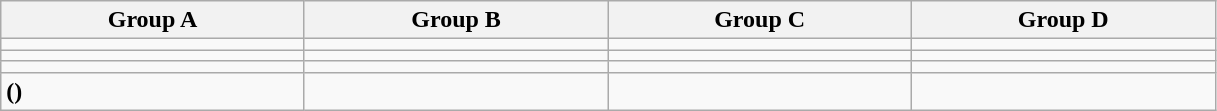<table class="wikitable" style="white-space: nowrap;">
<tr>
<th width=195>Group A</th>
<th width=195>Group B</th>
<th width=195>Group C</th>
<th width=195>Group D</th>
</tr>
<tr>
<td></td>
<td></td>
<td></td>
<td></td>
</tr>
<tr>
<td></td>
<td></td>
<td></td>
<td></td>
</tr>
<tr>
<td></td>
<td></td>
<td></td>
<td></td>
</tr>
<tr>
<td> <strong>()</strong></td>
<td></td>
<td></td>
<td></td>
</tr>
</table>
